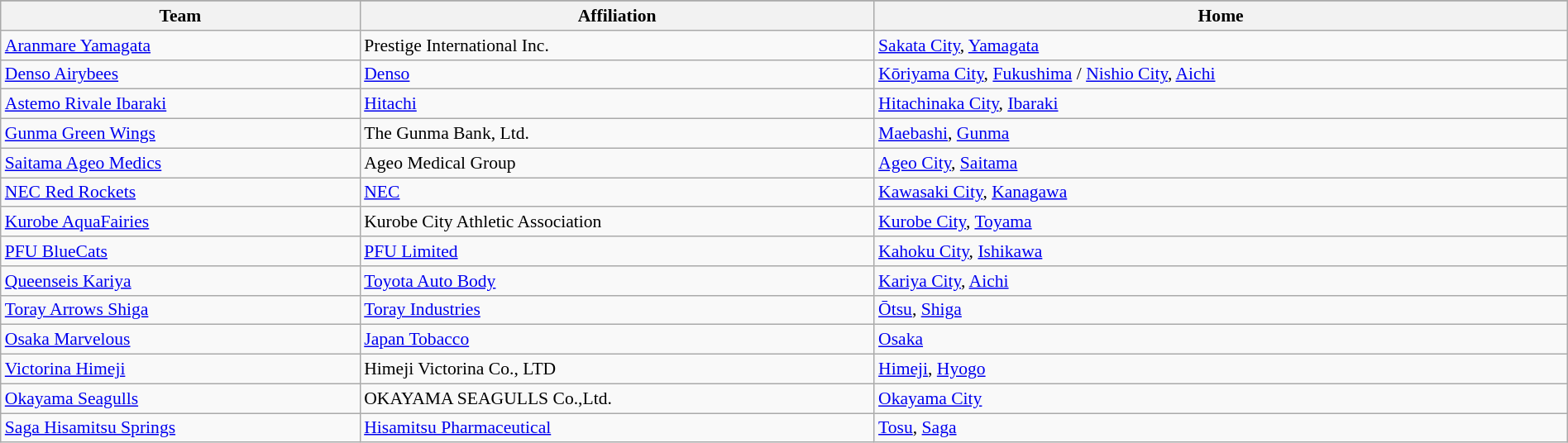<table class="wikitable" style="width:100%; font-size:90%; text-align:left">
<tr>
</tr>
<tr>
<th>Team</th>
<th>Affiliation</th>
<th>Home</th>
</tr>
<tr>
<td><a href='#'>Aranmare Yamagata</a></td>
<td>Prestige International Inc.</td>
<td><a href='#'>Sakata City</a>, <a href='#'>Yamagata</a></td>
</tr>
<tr>
<td><a href='#'>Denso Airybees</a></td>
<td><a href='#'>Denso</a></td>
<td><a href='#'>Kōriyama City</a>, <a href='#'>Fukushima</a> / <a href='#'>Nishio City</a>, <a href='#'>Aichi</a></td>
</tr>
<tr>
<td><a href='#'>Astemo Rivale Ibaraki</a></td>
<td><a href='#'>Hitachi</a></td>
<td><a href='#'>Hitachinaka City</a>, <a href='#'>Ibaraki</a></td>
</tr>
<tr>
<td><a href='#'>Gunma Green Wings</a></td>
<td>The Gunma Bank, Ltd.</td>
<td><a href='#'>Maebashi</a>, <a href='#'>Gunma</a></td>
</tr>
<tr>
<td><a href='#'>Saitama Ageo Medics</a></td>
<td>Ageo Medical Group</td>
<td><a href='#'>Ageo City</a>, <a href='#'>Saitama</a></td>
</tr>
<tr>
<td><a href='#'>NEC Red Rockets</a></td>
<td><a href='#'>NEC</a></td>
<td><a href='#'>Kawasaki City</a>, <a href='#'>Kanagawa</a></td>
</tr>
<tr>
<td><a href='#'>Kurobe AquaFairies</a></td>
<td>Kurobe City Athletic Association</td>
<td><a href='#'>Kurobe City</a>, <a href='#'>Toyama</a></td>
</tr>
<tr>
<td><a href='#'>PFU BlueCats</a></td>
<td><a href='#'>PFU Limited</a></td>
<td><a href='#'>Kahoku City</a>, <a href='#'>Ishikawa</a></td>
</tr>
<tr>
<td><a href='#'>Queenseis Kariya</a></td>
<td><a href='#'>Toyota Auto Body</a></td>
<td><a href='#'>Kariya City</a>, <a href='#'>Aichi</a></td>
</tr>
<tr>
<td><a href='#'>Toray Arrows Shiga</a></td>
<td><a href='#'>Toray Industries</a></td>
<td><a href='#'>Ōtsu</a>, <a href='#'>Shiga</a></td>
</tr>
<tr>
<td><a href='#'>Osaka Marvelous</a></td>
<td><a href='#'>Japan Tobacco</a></td>
<td><a href='#'>Osaka</a></td>
</tr>
<tr>
<td><a href='#'>Victorina Himeji</a></td>
<td>Himeji Victorina Co., LTD</td>
<td><a href='#'>Himeji</a>, <a href='#'>Hyogo</a></td>
</tr>
<tr>
<td><a href='#'>Okayama Seagulls</a></td>
<td>OKAYAMA SEAGULLS Co.,Ltd.</td>
<td><a href='#'>Okayama City</a></td>
</tr>
<tr>
<td><a href='#'>Saga Hisamitsu Springs</a></td>
<td><a href='#'>Hisamitsu Pharmaceutical</a></td>
<td><a href='#'>Tosu</a>, <a href='#'>Saga</a></td>
</tr>
</table>
